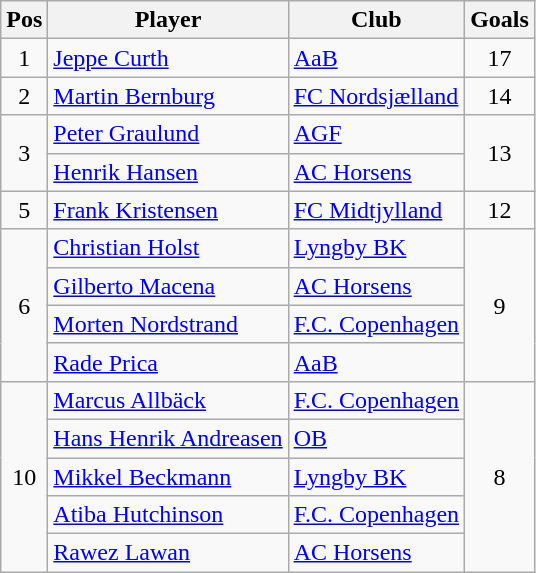<table class="wikitable" style="text-align: center;">
<tr>
<th>Pos</th>
<th>Player</th>
<th>Club</th>
<th>Goals</th>
</tr>
<tr>
<td>1</td>
<td style="text-align:left;"> <a href='#'>Jeppe Curth</a></td>
<td style="text-align:left;"><a href='#'>AaB</a></td>
<td>17</td>
</tr>
<tr>
<td>2</td>
<td style="text-align:left;"> <a href='#'>Martin Bernburg</a></td>
<td style="text-align:left;"><a href='#'>FC Nordsjælland</a></td>
<td>14</td>
</tr>
<tr>
<td rowspan="2">3</td>
<td style="text-align:left;"> <a href='#'>Peter Graulund</a></td>
<td style="text-align:left;"><a href='#'>AGF</a></td>
<td rowspan="2">13</td>
</tr>
<tr>
<td style="text-align:left;"> <a href='#'>Henrik Hansen</a></td>
<td style="text-align:left;"><a href='#'>AC Horsens</a></td>
</tr>
<tr>
<td>5</td>
<td style="text-align:left;"> <a href='#'>Frank Kristensen</a></td>
<td style="text-align:left;"><a href='#'>FC Midtjylland</a></td>
<td>12</td>
</tr>
<tr>
<td rowspan="4">6</td>
<td style="text-align:left;"> <a href='#'>Christian Holst</a></td>
<td style="text-align:left;"><a href='#'>Lyngby BK</a></td>
<td rowspan="4">9</td>
</tr>
<tr>
<td style="text-align:left;"> <a href='#'>Gilberto Macena</a></td>
<td style="text-align:left;"><a href='#'>AC Horsens</a></td>
</tr>
<tr>
<td style="text-align:left;"> <a href='#'>Morten Nordstrand</a></td>
<td style="text-align:left;"><a href='#'>F.C. Copenhagen</a></td>
</tr>
<tr>
<td style="text-align:left;"> <a href='#'>Rade Prica</a></td>
<td style="text-align:left;"><a href='#'>AaB</a></td>
</tr>
<tr>
<td rowspan="5">10</td>
<td style="text-align:left;"> <a href='#'>Marcus Allbäck</a></td>
<td style="text-align:left;"><a href='#'>F.C. Copenhagen</a></td>
<td rowspan="5">8</td>
</tr>
<tr>
<td style="text-align:left;"> <a href='#'>Hans Henrik Andreasen</a></td>
<td style="text-align:left;"><a href='#'>OB</a></td>
</tr>
<tr>
<td style="text-align:left;"> <a href='#'>Mikkel Beckmann</a></td>
<td style="text-align:left;"><a href='#'>Lyngby BK</a></td>
</tr>
<tr>
<td style="text-align:left;"> <a href='#'>Atiba Hutchinson</a></td>
<td style="text-align:left;"><a href='#'>F.C. Copenhagen</a></td>
</tr>
<tr>
<td style="text-align:left;"> <a href='#'>Rawez Lawan</a></td>
<td style="text-align:left;"><a href='#'>AC Horsens</a></td>
</tr>
</table>
